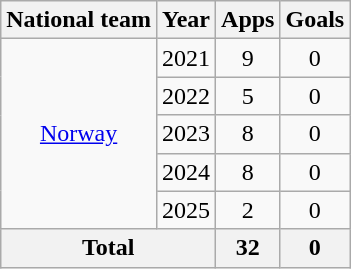<table class="wikitable" style="text-align:center">
<tr>
<th>National team</th>
<th>Year</th>
<th>Apps</th>
<th>Goals</th>
</tr>
<tr>
<td rowspan="5"><a href='#'>Norway</a></td>
<td>2021</td>
<td>9</td>
<td>0</td>
</tr>
<tr>
<td>2022</td>
<td>5</td>
<td>0</td>
</tr>
<tr>
<td>2023</td>
<td>8</td>
<td>0</td>
</tr>
<tr>
<td>2024</td>
<td>8</td>
<td>0</td>
</tr>
<tr>
<td>2025</td>
<td>2</td>
<td>0</td>
</tr>
<tr>
<th colspan="2">Total</th>
<th>32</th>
<th>0</th>
</tr>
</table>
